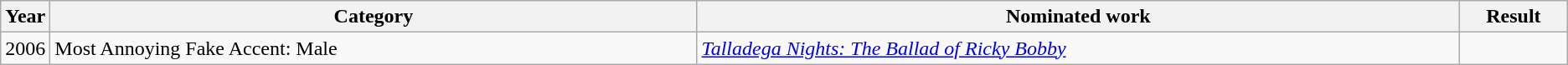<table class="wikitable sortable">
<tr>
<th scope="col" style="width:1em;">Year</th>
<th scope="col" style="width:33em;">Category</th>
<th scope="col" style="width:39em;">Nominated work</th>
<th scope="col" style="width:5em;">Result</th>
</tr>
<tr>
<td>2006</td>
<td>Most Annoying Fake Accent: Male</td>
<td><em><a href='#'>Talladega Nights: The Ballad of Ricky Bobby</a></em></td>
<td></td>
</tr>
</table>
